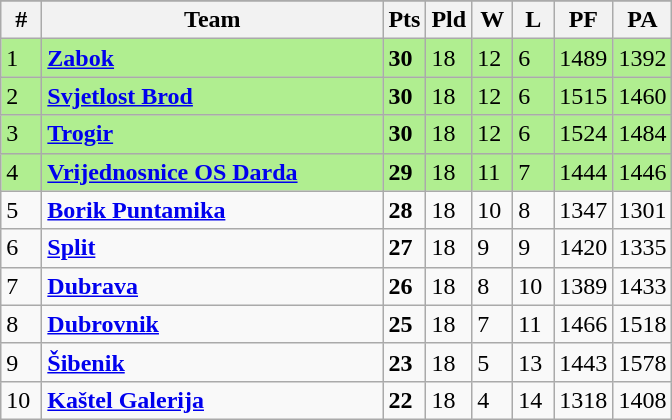<table class=wikitable>
<tr align=center>
</tr>
<tr>
<th width=20>#</th>
<th width=220>Team</th>
<th width=20>Pts</th>
<th width=20>Pld</th>
<th width=20>W</th>
<th width=20>L</th>
<th width=30>PF</th>
<th width=30>PA</th>
</tr>
<tr bgcolor=B0EE90>
<td>1</td>
<td align="left"><strong><a href='#'>Zabok</a></strong></td>
<td><strong>30</strong></td>
<td>18</td>
<td>12</td>
<td>6</td>
<td>1489</td>
<td>1392</td>
</tr>
<tr bgcolor=B0EE90>
<td>2</td>
<td align="left"><strong><a href='#'>Svjetlost Brod</a></strong></td>
<td><strong>30</strong></td>
<td>18</td>
<td>12</td>
<td>6</td>
<td>1515</td>
<td>1460</td>
</tr>
<tr bgcolor=B0EE90>
<td>3</td>
<td align="left"><strong><a href='#'>Trogir</a></strong></td>
<td><strong>30</strong></td>
<td>18</td>
<td>12</td>
<td>6</td>
<td>1524</td>
<td>1484</td>
</tr>
<tr bgcolor=B0EE90>
<td>4</td>
<td align="left"><strong><a href='#'>Vrijednosnice OS Darda</a></strong></td>
<td><strong>29</strong></td>
<td>18</td>
<td>11</td>
<td>7</td>
<td>1444</td>
<td>1446</td>
</tr>
<tr>
<td>5</td>
<td align="left"><strong><a href='#'>Borik Puntamika</a></strong></td>
<td><strong>28</strong></td>
<td>18</td>
<td>10</td>
<td>8</td>
<td>1347</td>
<td>1301</td>
</tr>
<tr>
<td>6</td>
<td align="left"><strong><a href='#'>Split</a></strong></td>
<td><strong>27</strong></td>
<td>18</td>
<td>9</td>
<td>9</td>
<td>1420</td>
<td>1335</td>
</tr>
<tr>
<td>7</td>
<td align="left"><strong><a href='#'>Dubrava</a></strong></td>
<td><strong>26</strong></td>
<td>18</td>
<td>8</td>
<td>10</td>
<td>1389</td>
<td>1433</td>
</tr>
<tr>
<td>8</td>
<td align="left"><strong><a href='#'>Dubrovnik</a></strong></td>
<td><strong>25</strong></td>
<td>18</td>
<td>7</td>
<td>11</td>
<td>1466</td>
<td>1518</td>
</tr>
<tr>
<td>9</td>
<td align="left"><strong><a href='#'>Šibenik</a></strong></td>
<td><strong>23</strong></td>
<td>18</td>
<td>5</td>
<td>13</td>
<td>1443</td>
<td>1578</td>
</tr>
<tr>
<td>10</td>
<td align="left"><strong><a href='#'>Kaštel Galerija</a></strong></td>
<td><strong>22</strong></td>
<td>18</td>
<td>4</td>
<td>14</td>
<td>1318</td>
<td>1408</td>
</tr>
</table>
